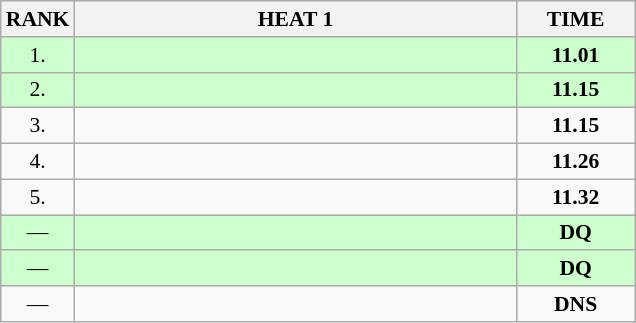<table class="wikitable" style="border-collapse: collapse; font-size: 90%;">
<tr>
<th>RANK</th>
<th style="width: 20em">HEAT 1</th>
<th style="width: 5em">TIME</th>
</tr>
<tr style="background:#ccffcc;">
<td align="center">1.</td>
<td></td>
<td align="center"><strong>11.01</strong></td>
</tr>
<tr style="background:#ccffcc;">
<td align="center">2.</td>
<td></td>
<td align="center"><strong>11.15</strong></td>
</tr>
<tr>
<td align="center">3.</td>
<td></td>
<td align="center"><strong>11.15</strong></td>
</tr>
<tr>
<td align="center">4.</td>
<td></td>
<td align="center"><strong>11.26</strong></td>
</tr>
<tr>
<td align="center">5.</td>
<td></td>
<td align="center"><strong>11.32</strong></td>
</tr>
<tr style="background:#ccffcc;">
<td align="center">—</td>
<td></td>
<td align="center"><strong>DQ</strong></td>
</tr>
<tr style="background:#ccffcc;">
<td align="center">—</td>
<td></td>
<td align="center"><strong>DQ</strong></td>
</tr>
<tr>
<td align="center">—</td>
<td></td>
<td align="center"><strong>DNS</strong></td>
</tr>
</table>
